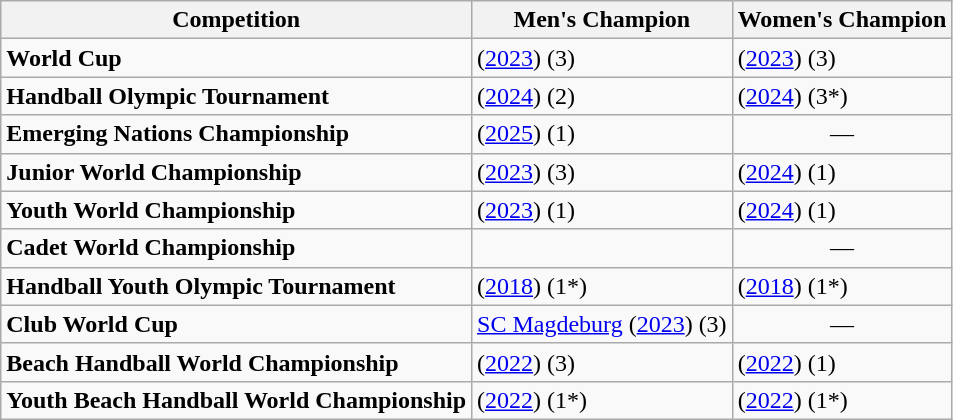<table class="wikitable">
<tr>
<th>Competition</th>
<th>Men's Champion</th>
<th>Women's Champion</th>
</tr>
<tr>
<td><strong>World Cup</strong></td>
<td> (<a href='#'>2023</a>) (3)</td>
<td> (<a href='#'>2023</a>) (3)</td>
</tr>
<tr>
<td><strong>Handball Olympic Tournament</strong></td>
<td> (<a href='#'>2024</a>) (2)</td>
<td> (<a href='#'>2024</a>) (3*)</td>
</tr>
<tr>
<td><strong>Emerging Nations Championship</strong></td>
<td> (<a href='#'>2025</a>) (1)</td>
<td align=center>—</td>
</tr>
<tr>
<td><strong>Junior World Championship</strong></td>
<td> (<a href='#'>2023</a>) (3)</td>
<td> (<a href='#'>2024</a>) (1)</td>
</tr>
<tr>
<td><strong>Youth World Championship</strong></td>
<td> (<a href='#'>2023</a>) (1)</td>
<td> (<a href='#'>2024</a>) (1)</td>
</tr>
<tr>
<td><strong>Cadet World Championship</strong></td>
<td></td>
<td align=center>—</td>
</tr>
<tr>
<td><strong>Handball Youth Olympic Tournament</strong></td>
<td> (<a href='#'>2018</a>) (1*)</td>
<td> (<a href='#'>2018</a>) (1*)</td>
</tr>
<tr>
<td><strong>Club World Cup</strong></td>
<td> <a href='#'>SC Magdeburg</a> (<a href='#'>2023</a>) (3)</td>
<td align=center>—</td>
</tr>
<tr>
<td><strong>Beach Handball World Championship</strong></td>
<td> (<a href='#'>2022</a>) (3)</td>
<td> (<a href='#'>2022</a>) (1)</td>
</tr>
<tr>
<td><strong>Youth Beach Handball World Championship</strong></td>
<td> (<a href='#'>2022</a>) (1*)</td>
<td> (<a href='#'>2022</a>) (1*)</td>
</tr>
</table>
